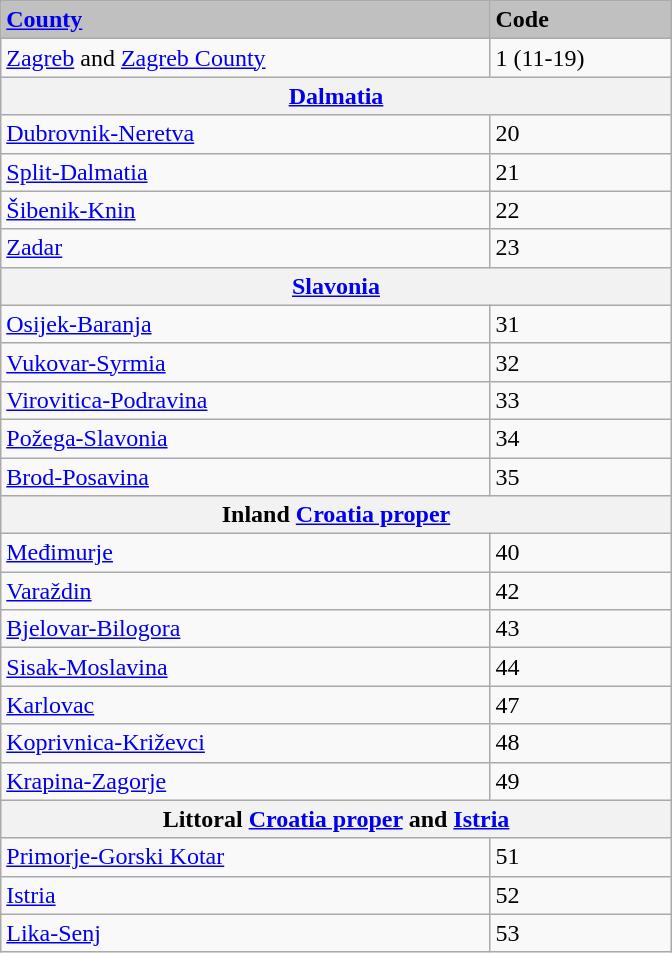<table class=wikitable style=width:28em>
<tr bgcolor=silver>
<td><strong><a href='#'>County</a></strong></td>
<td><strong>Code</strong></td>
</tr>
<tr>
<td><a href='#'>Zagreb</a> and <a href='#'>Zagreb County</a></td>
<td>1 (11-19)</td>
</tr>
<tr>
<th colspan="2"><a href='#'>Dalmatia</a></th>
</tr>
<tr>
<td><a href='#'>Dubrovnik-Neretva</a></td>
<td>20</td>
</tr>
<tr>
<td><a href='#'>Split-Dalmatia</a></td>
<td>21</td>
</tr>
<tr>
<td><a href='#'>Šibenik-Knin</a></td>
<td>22</td>
</tr>
<tr>
<td><a href='#'>Zadar</a></td>
<td>23</td>
</tr>
<tr>
<th colspan="2"><a href='#'>Slavonia</a></th>
</tr>
<tr>
<td><a href='#'>Osijek-Baranja</a></td>
<td>31</td>
</tr>
<tr>
<td><a href='#'>Vukovar-Syrmia</a></td>
<td>32</td>
</tr>
<tr>
<td><a href='#'>Virovitica-Podravina</a></td>
<td>33</td>
</tr>
<tr>
<td><a href='#'>Požega-Slavonia</a></td>
<td>34</td>
</tr>
<tr>
<td><a href='#'>Brod-Posavina</a></td>
<td>35</td>
</tr>
<tr>
<th colspan="2">Inland <a href='#'>Croatia proper</a></th>
</tr>
<tr>
<td><a href='#'>Međimurje</a></td>
<td>40</td>
</tr>
<tr>
<td><a href='#'>Varaždin</a></td>
<td>42</td>
</tr>
<tr>
<td><a href='#'>Bjelovar-Bilogora</a></td>
<td>43</td>
</tr>
<tr>
<td><a href='#'>Sisak-Moslavina</a></td>
<td>44</td>
</tr>
<tr>
<td><a href='#'>Karlovac</a></td>
<td>47</td>
</tr>
<tr>
<td><a href='#'>Koprivnica-Križevci</a></td>
<td>48</td>
</tr>
<tr>
<td><a href='#'>Krapina-Zagorje</a></td>
<td>49</td>
</tr>
<tr>
<th colspan="2">Littoral <a href='#'>Croatia proper</a> and <a href='#'>Istria</a></th>
</tr>
<tr>
<td><a href='#'>Primorje-Gorski Kotar</a></td>
<td>51</td>
</tr>
<tr>
<td><a href='#'>Istria</a></td>
<td>52</td>
</tr>
<tr>
<td><a href='#'>Lika-Senj</a></td>
<td>53</td>
</tr>
</table>
